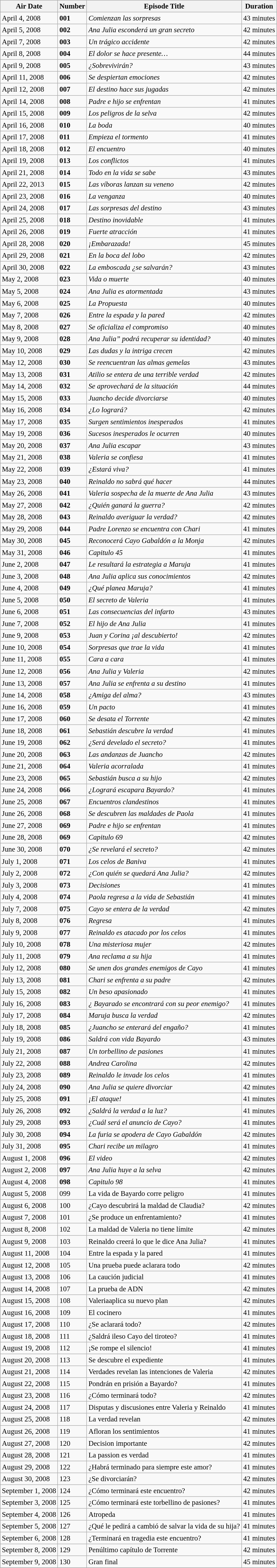<table class="wikitable" style="font-size:95%;">
<tr>
<th>Air Date</th>
<th>Number</th>
<th>Episode Title</th>
<th>Duration</th>
</tr>
<tr>
<td>April 4, 2008</td>
<td><strong>001</strong></td>
<td><em>Comienzan las sorpresas </em></td>
<td>43 minutes</td>
</tr>
<tr>
<td>April 5, 2008</td>
<td><strong>002</strong></td>
<td><em>Ana Julia esconderá un gran secreto</em></td>
<td>42 minutes</td>
</tr>
<tr>
<td>April 7, 2008</td>
<td><strong>003</strong></td>
<td><em>Un trágico accidente</em></td>
<td>42 minutes</td>
</tr>
<tr>
<td>April 8, 2008</td>
<td><strong>004</strong></td>
<td><em>El dolor se hace presente…</em></td>
<td>44 minutes</td>
</tr>
<tr>
<td>April 9, 2008</td>
<td><strong>005</strong></td>
<td><em>¿Sobrevivirán?</em></td>
<td>43 minutes</td>
</tr>
<tr>
<td>April 11, 2008</td>
<td><strong>006</strong></td>
<td><em>Se despiertan emociones</em></td>
<td>42 minutes</td>
</tr>
<tr>
<td>April 12, 2008</td>
<td><strong>007</strong></td>
<td><em>El destino hace sus jugadas</em></td>
<td>42 minutes</td>
</tr>
<tr>
<td>April 14, 2008</td>
<td><strong>008</strong></td>
<td><em>Padre e hijo se enfrentan </em></td>
<td>41 minutes</td>
</tr>
<tr>
<td>April 15, 2008</td>
<td><strong>009</strong></td>
<td><em>Los peligros de la selva</em></td>
<td>42 minutes</td>
</tr>
<tr>
<td>April 16, 2008</td>
<td><strong>010</strong></td>
<td><em>La boda</em></td>
<td>40 minutes</td>
</tr>
<tr>
<td>April 17, 2008</td>
<td><strong>011</strong></td>
<td><em>Empieza el tormento</em></td>
<td>41 minutes</td>
</tr>
<tr>
<td>April 18, 2008</td>
<td><strong>012</strong></td>
<td><em>El encuentro</em></td>
<td>40 minutes</td>
</tr>
<tr>
<td>April 19, 2008</td>
<td><strong>013</strong></td>
<td><em>Los conflictos </em></td>
<td>41 minutes</td>
</tr>
<tr>
<td>April 21, 2008</td>
<td><strong>014</strong></td>
<td><em>Todo en la vida se sabe</em></td>
<td>43 minutes</td>
</tr>
<tr>
<td>April 22, 2013</td>
<td><strong>015</strong></td>
<td><em>Las víboras lanzan su veneno</em></td>
<td>42 minutes</td>
</tr>
<tr>
<td>April 23, 2008</td>
<td><strong>016</strong></td>
<td><em>La venganza</em></td>
<td>40 minutes</td>
</tr>
<tr>
<td>April 24, 2008</td>
<td><strong>017</strong></td>
<td><em>Las sorpresas del destino</em></td>
<td>43 minutes</td>
</tr>
<tr>
<td>April 25, 2008</td>
<td><strong>018</strong></td>
<td><em>Destino inovidable</em></td>
<td>41 minutes</td>
</tr>
<tr>
<td>April 26, 2008</td>
<td><strong>019</strong></td>
<td><em>Fuerte atracción</em></td>
<td>41 minutes</td>
</tr>
<tr>
<td>April 28, 2008</td>
<td><strong>020</strong></td>
<td><em>¡Embarazada!</em></td>
<td>45 minutes</td>
</tr>
<tr>
<td>April 29, 2008</td>
<td><strong>021</strong></td>
<td><em>En la boca del lobo</em></td>
<td>42 minutes</td>
</tr>
<tr>
<td>April 30, 2008</td>
<td><strong>022</strong></td>
<td><em>La emboscada ¿se salvarán?</em></td>
<td>43 minutes</td>
</tr>
<tr>
<td>May 2, 2008</td>
<td><strong>023</strong></td>
<td><em>Vida o muerte</em></td>
<td>40 minutes</td>
</tr>
<tr>
<td>May 5, 2008</td>
<td><strong>024</strong></td>
<td><em>Ana Julia es atormentada</em></td>
<td>43 minutes</td>
</tr>
<tr>
<td>May 6, 2008</td>
<td><strong>025</strong></td>
<td><em>La Propuesta</em></td>
<td>40 minutes</td>
</tr>
<tr>
<td>May 7, 2008</td>
<td><strong>026</strong></td>
<td><em>Entre la espada y la pared</em></td>
<td>42 minutes</td>
</tr>
<tr>
<td>May 8, 2008</td>
<td><strong>027</strong></td>
<td><em>Se oficializa el compromiso</em></td>
<td>40 minutes</td>
</tr>
<tr>
<td>May 9, 2008</td>
<td><strong>028</strong></td>
<td><em>Ana Julia” podrá recuperar su identidad?</em></td>
<td>40 minutes</td>
</tr>
<tr>
<td>May 10, 2008</td>
<td><strong>029</strong></td>
<td><em>Las dudas y la intriga crecen</em></td>
<td>42 minutes</td>
</tr>
<tr>
<td>May 12, 2008</td>
<td><strong>030</strong></td>
<td><em>Se reencuentran las almas gemelas</em></td>
<td>43 minutes</td>
</tr>
<tr>
<td>May 13, 2008</td>
<td><strong>031</strong></td>
<td><em>Atilio se entera de una terrible verdad</em></td>
<td>42 minutes</td>
</tr>
<tr>
<td>May 14, 2008</td>
<td><strong>032</strong></td>
<td><em>Se aprovechará de la situación</em></td>
<td>44 minutes</td>
</tr>
<tr>
<td>May 15, 2008</td>
<td><strong>033</strong></td>
<td><em>Juancho decide divorciarse</em></td>
<td>40 minutes</td>
</tr>
<tr>
<td>May 16, 2008</td>
<td><strong>034</strong></td>
<td><em>¿Lo logrará?</em></td>
<td>42 minutes</td>
</tr>
<tr>
<td>May 17, 2008</td>
<td><strong>035</strong></td>
<td><em>Surgen sentimientos inesperados </em></td>
<td>41 minutes</td>
</tr>
<tr>
<td>May 19, 2008</td>
<td><strong>036</strong></td>
<td><em>Sucesos inesperados le ocurren</em></td>
<td>40 minutes</td>
</tr>
<tr>
<td>May 20, 2008</td>
<td><strong>037</strong></td>
<td><em>Ana Julia escapar</em></td>
<td>43 minutes</td>
</tr>
<tr>
<td>May 21, 2008</td>
<td><strong>038</strong></td>
<td><em>Valeria se confiesa</em></td>
<td>41 minutes</td>
</tr>
<tr>
<td>May 22, 2008</td>
<td><strong>039</strong></td>
<td><em>¿Estará viva?</em></td>
<td>41 minutes</td>
</tr>
<tr>
<td>May 23, 2008</td>
<td><strong>040</strong></td>
<td><em>Reinaldo no sabrá qué hacer</em></td>
<td>44 minutes</td>
</tr>
<tr>
<td>May 26, 2008</td>
<td><strong>041</strong></td>
<td><em>Valeria sospecha de la muerte de Ana Julia</em></td>
<td>43 minutes</td>
</tr>
<tr>
<td>May 27, 2008</td>
<td><strong>042</strong></td>
<td><em>¿Quién ganará la guerra?</em></td>
<td>42 minutes</td>
</tr>
<tr>
<td>May 28, 2008</td>
<td><strong>043</strong></td>
<td><em>Reinaldo averiguar la verdad?</em></td>
<td>42 minutes</td>
</tr>
<tr>
<td>May 29, 2008</td>
<td><strong>044</strong></td>
<td><em>Padre Lorenzo se encuentra con Chari</em></td>
<td>41 minutes</td>
</tr>
<tr>
<td>May 30, 2008</td>
<td><strong>045</strong></td>
<td><em>Reconocerá Cayo Gabaldón a la Monja</em></td>
<td>42 minutes</td>
</tr>
<tr>
<td>May 31, 2008</td>
<td><strong>046</strong></td>
<td><em>Capitulo 45</em></td>
<td>41 minutes</td>
</tr>
<tr>
<td>June 2, 2008</td>
<td><strong>047</strong></td>
<td><em>Le resultará la estrategia a Maruja</em></td>
<td>41 minutes</td>
</tr>
<tr>
<td>June 3, 2008</td>
<td><strong>048</strong></td>
<td><em>Ana Julia aplica sus conocimientos</em></td>
<td>42 minutes</td>
</tr>
<tr>
<td>June 4, 2008</td>
<td><strong>049</strong></td>
<td><em>¿Qué planea Maruja?</em></td>
<td>41 minutes</td>
</tr>
<tr>
<td>June 5, 2008</td>
<td><strong>050</strong></td>
<td><em>El secreto de Valeria</em></td>
<td>41 minutes</td>
</tr>
<tr>
<td>June 6, 2008</td>
<td><strong>051</strong></td>
<td><em>Las consecuencias del infarto</em></td>
<td>43 minutes</td>
</tr>
<tr>
<td>June 7, 2008</td>
<td><strong>052</strong></td>
<td><em>El hijo de Ana Julia</em></td>
<td>41 minutes</td>
</tr>
<tr>
<td>June 9, 2008</td>
<td><strong>053</strong></td>
<td><em>Juan y Corina ¡al descubierto!</em></td>
<td>42 minutes</td>
</tr>
<tr>
<td>June 10, 2008</td>
<td><strong>054</strong></td>
<td><em>Sorpresas que trae la vida</em></td>
<td>41 minutes</td>
</tr>
<tr>
<td>June 11, 2008</td>
<td><strong>055</strong></td>
<td><em>Cara a cara</em></td>
<td>41 minutes</td>
</tr>
<tr>
<td>June 12, 2008</td>
<td><strong>056</strong></td>
<td><em>Ana Julia y Valeria</em></td>
<td>42 minutes</td>
</tr>
<tr>
<td>June 13, 2008</td>
<td><strong>057</strong></td>
<td><em>Ana Julia se enfrenta a su destino</em></td>
<td>41 minutes</td>
</tr>
<tr>
<td>June 14, 2008</td>
<td><strong>058</strong></td>
<td><em>¿Amiga del alma?</em></td>
<td>43 minutes</td>
</tr>
<tr>
<td>June 16, 2008</td>
<td><strong>059</strong></td>
<td><em>Un pacto</em></td>
<td>41 minutes</td>
</tr>
<tr>
<td>June 17, 2008</td>
<td><strong>060</strong></td>
<td><em>Se desata el Torrente</em></td>
<td>42 minutes</td>
</tr>
<tr>
<td>June 18, 2008</td>
<td><strong>061</strong></td>
<td><em>Sebastián descubre la verdad</em></td>
<td>41 minutes</td>
</tr>
<tr>
<td>June 19, 2008</td>
<td><strong>062</strong></td>
<td><em>¿Será develado el secreto?</em></td>
<td>41 minutes</td>
</tr>
<tr>
<td>June 20, 2008</td>
<td><strong>063</strong></td>
<td><em>Las andanzas de Juancho</em></td>
<td>42 minutes</td>
</tr>
<tr>
<td>June 21, 2008</td>
<td><strong>064</strong></td>
<td><em>Valeria acorralada</em></td>
<td>41 minutes</td>
</tr>
<tr>
<td>June 23, 2008</td>
<td><strong>065</strong></td>
<td><em>Sebastián busca a su hijo</em></td>
<td>42 minutes</td>
</tr>
<tr>
<td>June 24, 2008</td>
<td><strong>066</strong></td>
<td><em>¿Logrará escapara Bayardo?</em></td>
<td>41 minutes</td>
</tr>
<tr>
<td>June 25, 2008</td>
<td><strong>067</strong></td>
<td><em>Encuentros clandestinos</em></td>
<td>41 minutes</td>
</tr>
<tr>
<td>June 26, 2008</td>
<td><strong>068</strong></td>
<td><em>Se descubren las maldades de Paola</em></td>
<td>41 minutes</td>
</tr>
<tr>
<td>June 27, 2008</td>
<td><strong>069</strong></td>
<td><em>Padre e hijo se enfrentan</em></td>
<td>41 minutes</td>
</tr>
<tr>
<td>June 28, 2008</td>
<td><strong>069</strong></td>
<td><em>Capitulo 69</em></td>
<td>42 minutes</td>
</tr>
<tr>
<td>June 30, 2008</td>
<td><strong>070</strong></td>
<td><em>¿Se revelará el secreto?</em></td>
<td>42 minutes</td>
</tr>
<tr>
<td>July 1, 2008</td>
<td><strong>071</strong></td>
<td><em>Los celos de Baniva</em></td>
<td>41 minutes</td>
</tr>
<tr>
<td>July 2, 2008</td>
<td><strong>072</strong></td>
<td><em>¿Con quién se quedará Ana Julia?</em></td>
<td>42 minutes</td>
</tr>
<tr>
<td>July 3, 2008</td>
<td><strong>073</strong></td>
<td><em>Decisiones</em></td>
<td>41 minutes</td>
</tr>
<tr>
<td>July 4, 2008</td>
<td><strong>074</strong></td>
<td><em>Paola regresa a la vida de Sebastián</em></td>
<td>41 minutes</td>
</tr>
<tr>
<td>July 7, 2008</td>
<td><strong>075</strong></td>
<td><em>Cayo se entera de la verdad</em></td>
<td>42 minutes</td>
</tr>
<tr>
<td>July 8, 2008</td>
<td><strong>076</strong></td>
<td><em>Regresa</em></td>
<td>41 minutes</td>
</tr>
<tr>
<td>July 9, 2008</td>
<td><strong>077</strong></td>
<td><em>Reinaldo es atacado por los celos</em></td>
<td>41 minutes</td>
</tr>
<tr>
<td>July 10, 2008</td>
<td><strong>078</strong></td>
<td><em>Una misteriosa mujer</em></td>
<td>42 minutes</td>
</tr>
<tr>
<td>July 11, 2008</td>
<td><strong>079</strong></td>
<td><em>Ana reclama a su hija</em></td>
<td>41 minutes</td>
</tr>
<tr>
<td>July 12, 2008</td>
<td><strong>080</strong></td>
<td><em>Se unen dos grandes enemigos de Cayo</em></td>
<td>41 minutes</td>
</tr>
<tr>
<td>July 13, 2008</td>
<td><strong>081</strong></td>
<td><em>Chari se enfrenta a su padre</em></td>
<td>42 minutes</td>
</tr>
<tr>
<td>July 15, 2008</td>
<td><strong>082</strong></td>
<td><em>Un beso apasionado</em></td>
<td>41 minutes</td>
</tr>
<tr>
<td>July 16, 2008</td>
<td><strong>083</strong></td>
<td><em>¿ Bayarado se encontrará con su peor enemigo?</em></td>
<td>41 minutes</td>
</tr>
<tr>
<td>July 17, 2008</td>
<td><strong>084</strong></td>
<td><em>Maruja busca la verdad</em></td>
<td>42 minutes</td>
</tr>
<tr>
<td>July 18, 2008</td>
<td><strong>085</strong></td>
<td><em>¿Juancho se enterará del engaño?</em></td>
<td>41 minutes</td>
</tr>
<tr>
<td>July 19, 2008</td>
<td><strong>086</strong></td>
<td><em>Saldrá con vida Bayardo</em></td>
<td>43 minutes</td>
</tr>
<tr>
<td>July 21, 2008</td>
<td><strong>087</strong></td>
<td><em>Un torbellino de pasiones</em></td>
<td>41 minutes</td>
</tr>
<tr>
<td>July 22, 2008</td>
<td><strong>088</strong></td>
<td><em>Andrea Carolina</em></td>
<td>42 minutes</td>
</tr>
<tr>
<td>July 23, 2008</td>
<td><strong>089</strong></td>
<td><em>Reinaldo le invade los celos</em></td>
<td>41 minutes</td>
</tr>
<tr>
<td>July 24, 2008</td>
<td><strong>090</strong></td>
<td><em>Ana Julia se quiere divorciar</em></td>
<td>42 minutes</td>
</tr>
<tr>
<td>July 25, 2008</td>
<td><strong>091</strong></td>
<td><em>¡El ataque!</em></td>
<td>41 minutes</td>
</tr>
<tr>
<td>July 26, 2008</td>
<td><strong>092</strong></td>
<td><em>¿Saldrá la verdad a la luz?</em></td>
<td>41 minutes</td>
</tr>
<tr>
<td>July 29, 2008</td>
<td><strong>093</strong></td>
<td><em>¿Cuál será el anuncio de Cayo?</em></td>
<td>41 minutes</td>
</tr>
<tr>
<td>July 30, 2008</td>
<td><strong>094</strong></td>
<td><em>La furia se apodera de Cayo Gabaldón</em></td>
<td>42 minutes</td>
</tr>
<tr>
<td>July 31, 2008</td>
<td><strong>095</strong></td>
<td><em>Chari recibe un milagro</em></td>
<td>41 minutes</td>
</tr>
<tr>
<td>August 1, 2008</td>
<td><strong>096</strong></td>
<td><em>El video</em></td>
<td>42 minutes</td>
</tr>
<tr>
<td>August 2, 2008</td>
<td><strong>097</strong></td>
<td><em>Ana Julia huye a la selva</em></td>
<td>42 minutes</td>
</tr>
<tr>
<td>August 4, 2008</td>
<td><strong>098</strong></td>
<td><em>Capitulo 98<strong></td>
<td>41 minutes</td>
</tr>
<tr>
<td>August 5, 2008</td>
<td></strong>099<strong></td>
<td></em>La vida de Bayardo corre peligro<em></td>
<td>41 minutes</td>
</tr>
<tr>
<td>August 6, 2008</td>
<td></strong>100<strong></td>
<td></em>¿Cayo descubrirá la maldad de Claudia?<em></td>
<td>42 minutes</td>
</tr>
<tr>
<td>August 7, 2008</td>
<td></strong>101<strong></td>
<td></em>¿Se produce un enfrentamiento?<em></td>
<td>41 minutes</td>
</tr>
<tr>
<td>August 8, 2008</td>
<td></strong>102<strong></td>
<td></em>La maldad de Valeria no tiene límite<em></td>
<td>42 minutes</td>
</tr>
<tr>
<td>August 9, 2008</td>
<td></strong>103<strong></td>
<td></em>Reinaldo creerá lo que le dice Ana Julia?<em></td>
<td>41 minutes</td>
</tr>
<tr>
<td>August 11, 2008</td>
<td></strong>104<strong></td>
<td></em>Entre la espada y la pared<em></td>
<td>41 minutes</td>
</tr>
<tr>
<td>August 12, 2008</td>
<td></strong>105<strong></td>
<td></em>Una prueba puede aclarara todo<em></td>
<td>42 minutes</td>
</tr>
<tr>
<td>August 13, 2008</td>
<td></strong>106<strong></td>
<td></em>La caución judicial<em></td>
<td>41 minutes</td>
</tr>
<tr>
<td>August 14, 2008</td>
<td></strong>107<strong></td>
<td></em>La prueba de ADN<em></td>
<td>42 minutes</td>
</tr>
<tr>
<td>August 15, 2008</td>
<td></strong>108<strong></td>
<td></em>Valeriaaplica su nuevo plan<em></td>
<td>42 minutes</td>
</tr>
<tr>
<td>August 16, 2008</td>
<td></strong>109<strong></td>
<td></em>El cocinero<em></td>
<td>41 minutes</td>
</tr>
<tr>
<td>August 17, 2008</td>
<td></strong>110<strong></td>
<td></em>¿Se aclarará todo?<em></td>
<td>42 minutes</td>
</tr>
<tr>
<td>August 18, 2008</td>
<td></strong>111<strong></td>
<td></em>¿Saldrá ileso Cayo del tiroteo?<em></td>
<td>41 minutes</td>
</tr>
<tr>
<td>August 19, 2008</td>
<td></strong>112<strong></td>
<td></em>¡Se rompe el silencio!<em></td>
<td>41 minutes</td>
</tr>
<tr>
<td>August 20, 2008</td>
<td></strong>113<strong></td>
<td></em>Se descubre el expediente<em></td>
<td>41 minutes</td>
</tr>
<tr>
<td>August 21, 2008</td>
<td></strong>114<strong></td>
<td></em>Verdades revelan las intenciones de Valeria<em></td>
<td>42 minutes</td>
</tr>
<tr>
<td>August 22, 2008</td>
<td></strong>115<strong></td>
<td></em>Pondrán en prisión a Bayardo?<em></td>
<td>41 minutes</td>
</tr>
<tr>
<td>August 23, 2008</td>
<td></strong>116<strong></td>
<td></em>¿Cómo terminará todo?<em></td>
<td>42 minutes</td>
</tr>
<tr>
<td>August 24, 2008</td>
<td></strong>117<strong></td>
<td></em>Disputas y discusiones entre Valeria y Reinaldo<em></td>
<td>41 minutes</td>
</tr>
<tr>
<td>August 25, 2008</td>
<td></strong>118<strong></td>
<td></em>La verdad revelan<em></td>
<td>42 minutes</td>
</tr>
<tr>
<td>August 26, 2008</td>
<td></strong>119<strong></td>
<td></em>Afloran los sentimientos<em></td>
<td>41 minutes</td>
</tr>
<tr>
<td>August 27, 2008</td>
<td></strong>120<strong></td>
<td></em>Decision importante<em></td>
<td>42 minutes</td>
</tr>
<tr>
<td>August 28, 2008</td>
<td></strong>121<strong></td>
<td></em>La passion es verdad<em></td>
<td>41 minutes</td>
</tr>
<tr>
<td>August 29, 2008</td>
<td></strong>122<strong></td>
<td></em>¿Habrá terminado para siempre este amor?<em></td>
<td>41 minutes</td>
</tr>
<tr>
<td>August 30, 2008</td>
<td></strong>123<strong></td>
<td></em>¿Se divorciarán?<em></td>
<td>42 minutes</td>
</tr>
<tr>
<td>September 1, 2008</td>
<td></strong>124<strong></td>
<td></em>¿Cómo terminará este encuentro?<em></td>
<td>42 minutes</td>
</tr>
<tr>
<td>September 3, 2008</td>
<td></strong>125<strong></td>
<td></em>¿Cómo terminará este torbellino de pasiones?<em></td>
<td>41 minutes</td>
</tr>
<tr>
<td>September 4, 2008</td>
<td></strong>126<strong></td>
<td></em>Atropeda<em></td>
<td>41 minutes</td>
</tr>
<tr>
<td>September 5, 2008</td>
<td></strong>127<strong></td>
<td></em>¿Qué le pedirá a cambió de salvar la vida de su hija?<em></td>
<td>41 minutes</td>
</tr>
<tr>
<td>September 6, 2008</td>
<td></strong>128<strong></td>
<td></em>¿Terminará en tragedia este encuentro?<em></td>
<td>41 minutes</td>
</tr>
<tr>
<td>September 8, 2008</td>
<td></strong>129<strong></td>
<td></em>Penúltimo capítulo de Torrente<em></td>
<td>42 minutes</td>
</tr>
<tr>
<td>September 9, 2008</td>
<td></strong>130<strong></td>
<td></em>Gran final<em></td>
<td>45 minutes</td>
</tr>
<tr>
</tr>
</table>
